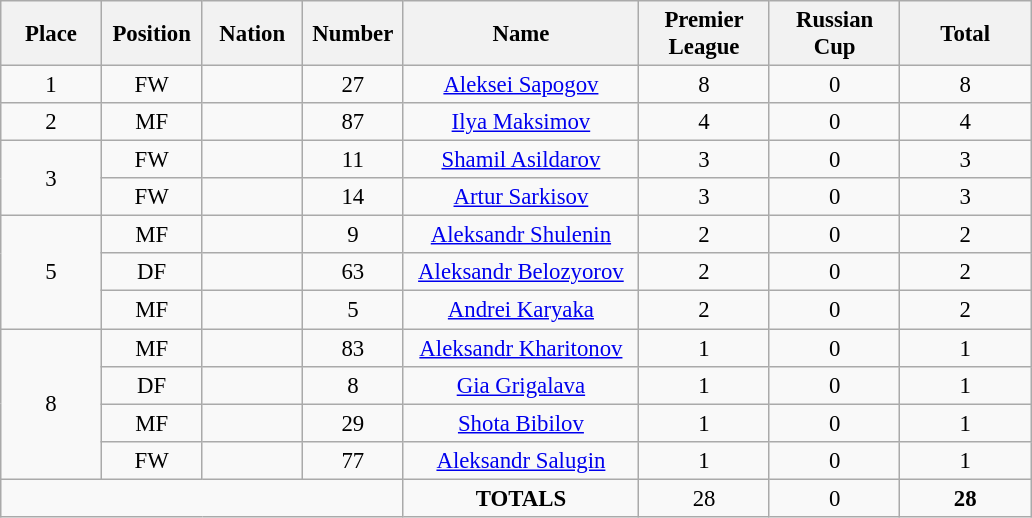<table class="wikitable" style="font-size: 95%; text-align: center;">
<tr>
<th width=60>Place</th>
<th width=60>Position</th>
<th width=60>Nation</th>
<th width=60>Number</th>
<th width=150>Name</th>
<th width=80>Premier League</th>
<th width=80>Russian Cup</th>
<th width=80>Total</th>
</tr>
<tr>
<td>1</td>
<td>FW</td>
<td></td>
<td>27</td>
<td><a href='#'>Aleksei Sapogov</a></td>
<td>8</td>
<td>0</td>
<td>8</td>
</tr>
<tr>
<td>2</td>
<td>MF</td>
<td></td>
<td>87</td>
<td><a href='#'>Ilya Maksimov</a></td>
<td>4</td>
<td>0</td>
<td>4</td>
</tr>
<tr>
<td rowspan="2">3</td>
<td>FW</td>
<td></td>
<td>11</td>
<td><a href='#'>Shamil Asildarov</a></td>
<td>3</td>
<td>0</td>
<td>3</td>
</tr>
<tr>
<td>FW</td>
<td></td>
<td>14</td>
<td><a href='#'>Artur Sarkisov</a></td>
<td>3</td>
<td>0</td>
<td>3</td>
</tr>
<tr>
<td rowspan="3">5</td>
<td>MF</td>
<td></td>
<td>9</td>
<td><a href='#'>Aleksandr Shulenin</a></td>
<td>2</td>
<td>0</td>
<td>2</td>
</tr>
<tr>
<td>DF</td>
<td></td>
<td>63</td>
<td><a href='#'>Aleksandr Belozyorov</a></td>
<td>2</td>
<td>0</td>
<td>2</td>
</tr>
<tr>
<td>MF</td>
<td></td>
<td>5</td>
<td><a href='#'>Andrei Karyaka</a></td>
<td>2</td>
<td>0</td>
<td>2</td>
</tr>
<tr>
<td rowspan="4">8</td>
<td>MF</td>
<td></td>
<td>83</td>
<td><a href='#'>Aleksandr Kharitonov</a></td>
<td>1</td>
<td>0</td>
<td>1</td>
</tr>
<tr>
<td>DF</td>
<td></td>
<td>8</td>
<td><a href='#'>Gia Grigalava</a></td>
<td>1</td>
<td>0</td>
<td>1</td>
</tr>
<tr>
<td>MF</td>
<td></td>
<td>29</td>
<td><a href='#'>Shota Bibilov</a></td>
<td>1</td>
<td>0</td>
<td>1</td>
</tr>
<tr>
<td>FW</td>
<td></td>
<td>77</td>
<td><a href='#'>Aleksandr Salugin</a></td>
<td>1</td>
<td>0</td>
<td>1</td>
</tr>
<tr>
<td colspan="4"></td>
<td><strong>TOTALS</strong></td>
<td>28</td>
<td>0</td>
<td><strong>28</strong></td>
</tr>
</table>
